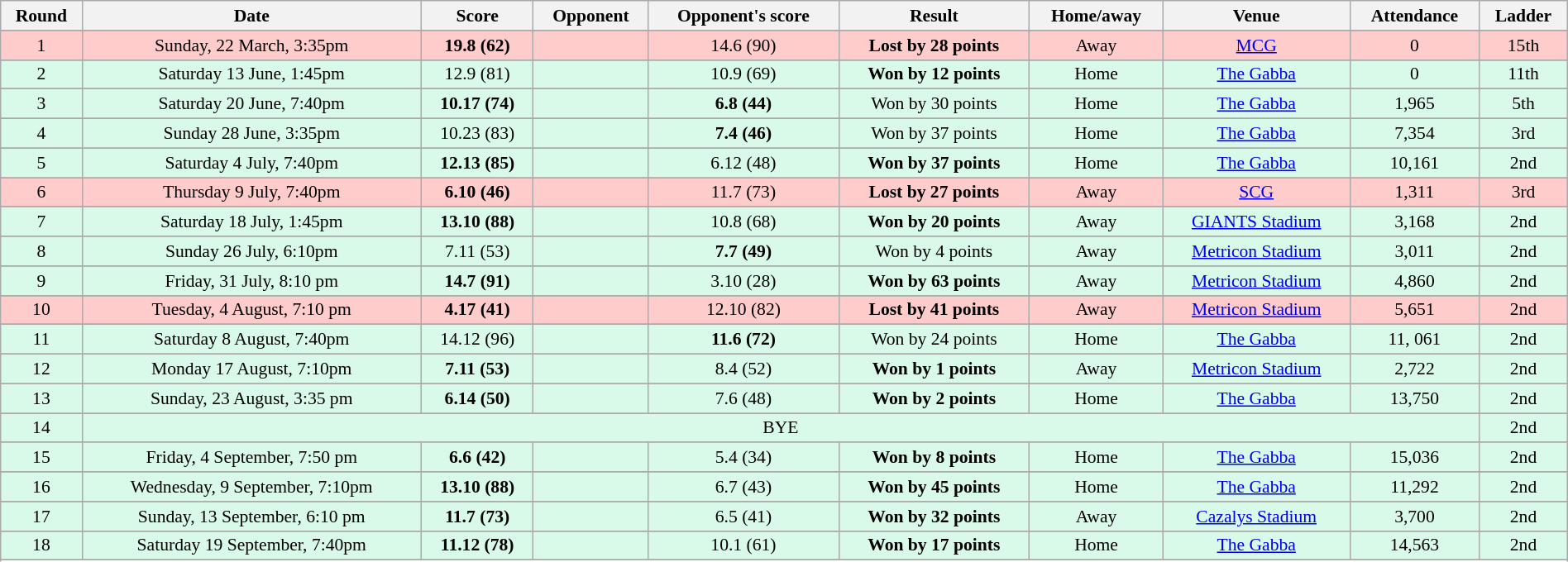<table class="wikitable" style="font-size:90%; text-align:center; width: 100%; margin-left: auto; margin-right: auto;">
<tr>
<th>Round</th>
<th>Date</th>
<th>Score</th>
<th>Opponent</th>
<th>Opponent's score</th>
<th>Result</th>
<th>Home/away</th>
<th>Venue</th>
<th>Attendance</th>
<th>Ladder</th>
</tr>
<tr style="text-align:center;">
</tr>
<tr style="background:#fcc;">
<td>1</td>
<td>Sunday, 22 March, 3:35pm</td>
<td><strong>19.8 (62)</strong></td>
<td></td>
<td>14.6 (90)</td>
<td><strong>Lost by 28 points</strong></td>
<td>Away</td>
<td><a href='#'>MCG</a></td>
<td>0</td>
<td>15th</td>
</tr>
<tr style="text-align:center;">
</tr>
<tr style="background:#d9f9e9;">
<td>2</td>
<td>Saturday 13 June, 1:45pm</td>
<td>12.9 (81)</td>
<td></td>
<td>10.9 (69)</td>
<td><strong>Won by 12 points</strong></td>
<td>Home</td>
<td><a href='#'>The Gabba</a></td>
<td>0</td>
<td>11th</td>
</tr>
<tr style="text-align:center;">
</tr>
<tr style="background:#d9f9e9;">
<td>3</td>
<td>Saturday 20 June, 7:40pm</td>
<td><strong>10.17 (74)</strong></td>
<td></td>
<td><strong>6.8 (44)</strong></td>
<td>Won by 30 points</td>
<td>Home</td>
<td><a href='#'>The Gabba</a></td>
<td>1,965</td>
<td>5th</td>
</tr>
<tr style="text-align:center;">
</tr>
<tr style="background:#d9f9e9;">
<td>4</td>
<td>Sunday 28 June, 3:35pm</td>
<td>10.23 (83)</td>
<td></td>
<td><strong>7.4 (46)</strong></td>
<td>Won by 37 points</td>
<td>Home</td>
<td><a href='#'>The Gabba</a></td>
<td>7,354</td>
<td>3rd</td>
</tr>
<tr style="text-align:center;">
</tr>
<tr style="background:#d9f9e9;">
<td>5</td>
<td>Saturday 4 July, 7:40pm</td>
<td><strong>12.13 (85)</strong></td>
<td></td>
<td>6.12 (48)</td>
<td><strong>Won by 37 points</strong></td>
<td>Home</td>
<td><a href='#'>The Gabba</a></td>
<td>10,161</td>
<td>2nd</td>
</tr>
<tr style="text-align:center;">
</tr>
<tr style="background:#fcc;">
<td>6</td>
<td>Thursday 9 July, 7:40pm</td>
<td><strong>6.10 (46)</strong></td>
<td></td>
<td>11.7 (73)</td>
<td><strong>Lost by 27 points</strong></td>
<td>Away</td>
<td><a href='#'>SCG</a></td>
<td>1,311</td>
<td>3rd</td>
</tr>
<tr style="text-align:center;">
</tr>
<tr style="background:#d9f9e9;">
<td>7</td>
<td>Saturday 18 July, 1:45pm</td>
<td><strong>13.10 (88)</strong></td>
<td></td>
<td>10.8 (68)</td>
<td><strong>Won by 20 points</strong></td>
<td>Away</td>
<td><a href='#'>GIANTS Stadium</a></td>
<td>3,168</td>
<td>2nd</td>
</tr>
<tr style="text-align:center;">
</tr>
<tr style="background:#d9f9e9;">
<td>8</td>
<td>Sunday 26 July, 6:10pm</td>
<td>7.11 (53)</td>
<td></td>
<td><strong>7.7 (49)</strong></td>
<td>Won by 4 points</td>
<td>Away</td>
<td><a href='#'>Metricon Stadium</a></td>
<td>3,011</td>
<td>2nd</td>
</tr>
<tr style="text-align:center;">
</tr>
<tr style="background:#d9f9e9;">
<td>9</td>
<td>Friday, 31 July, 8:10 pm</td>
<td><strong>14.7 (91)</strong></td>
<td></td>
<td>3.10 (28)</td>
<td><strong>Won by 63 points</strong></td>
<td>Away</td>
<td><a href='#'>Metricon Stadium</a></td>
<td>4,860</td>
<td>2nd</td>
</tr>
<tr style="text-align:center;">
</tr>
<tr style="background:#fcc;">
<td>10</td>
<td>Tuesday, 4 August, 7:10 pm</td>
<td><strong>4.17 (41)</strong></td>
<td></td>
<td>12.10 (82)</td>
<td><strong>Lost by 41 points</strong></td>
<td>Away</td>
<td><a href='#'>Metricon Stadium</a></td>
<td>5,651</td>
<td>2nd</td>
</tr>
<tr style="text-align:center;">
</tr>
<tr style="background:#d9f9e9;">
<td>11</td>
<td>Saturday 8 August, 7:40pm</td>
<td>14.12 (96)</td>
<td></td>
<td><strong>11.6 (72)</strong></td>
<td>Won by 24 points</td>
<td>Home</td>
<td><a href='#'>The Gabba</a></td>
<td>11, 061</td>
<td>2nd</td>
</tr>
<tr style="text-align:center;">
</tr>
<tr style="background:#d9f9e9;">
<td>12</td>
<td>Monday 17 August, 7:10pm</td>
<td><strong>7.11 (53)</strong></td>
<td></td>
<td>8.4 (52)</td>
<td><strong>Won by 1 points</strong></td>
<td>Away</td>
<td><a href='#'>Metricon Stadium</a></td>
<td>2,722</td>
<td>2nd</td>
</tr>
<tr style="text-align:center;">
</tr>
<tr style="background:#d9f9e9;">
<td>13</td>
<td>Sunday, 23 August, 3:35 pm</td>
<td><strong>6.14 (50)</strong></td>
<td></td>
<td>7.6 (48)</td>
<td><strong>Won by 2 points</strong></td>
<td>Home</td>
<td><a href='#'>The Gabba</a></td>
<td>13,750</td>
<td>2nd</td>
</tr>
<tr style="text-align:center;">
</tr>
<tr style="background:#d9f9e9;">
<td>14</td>
<td colspan=8>BYE</td>
<td>2nd</td>
</tr>
<tr style="text-align:center;">
</tr>
<tr style="background:#d9f9e9;">
<td>15</td>
<td>Friday, 4 September, 7:50 pm</td>
<td><strong>6.6 (42)</strong></td>
<td></td>
<td>5.4 (34)</td>
<td><strong>Won by 8 points</strong></td>
<td>Home</td>
<td><a href='#'>The Gabba</a></td>
<td>15,036</td>
<td>2nd</td>
</tr>
<tr style="text-align:center;">
</tr>
<tr style="background:#d9f9e9;">
<td>16</td>
<td>Wednesday, 9 September, 7:10pm</td>
<td><strong>13.10 (88)</strong></td>
<td></td>
<td>6.7 (43)</td>
<td><strong>Won by 45 points</strong></td>
<td>Home</td>
<td><a href='#'>The Gabba</a></td>
<td>11,292</td>
<td>2nd</td>
</tr>
<tr style="text-align:center;">
</tr>
<tr style="background:#d9f9e9;">
<td>17</td>
<td>Sunday, 13 September, 6:10 pm</td>
<td><strong>11.7 (73)</strong></td>
<td></td>
<td>6.5 (41)</td>
<td><strong>Won by 32 points</strong></td>
<td>Away</td>
<td><a href='#'>Cazalys Stadium</a></td>
<td>3,700</td>
<td>2nd</td>
</tr>
<tr style="text-align:center;">
</tr>
<tr style="background:#d9f9e9;">
<td>18</td>
<td>Saturday 19 September, 7:40pm</td>
<td><strong>11.12 (78)</strong></td>
<td></td>
<td>10.1 (61)</td>
<td><strong>Won by 17 points</strong></td>
<td>Home</td>
<td><a href='#'>The Gabba</a></td>
<td>14,563</td>
<td>2nd</td>
</tr>
<tr style="text-align:center;">
</tr>
<tr style="background:#d9f9e9;">
</tr>
</table>
